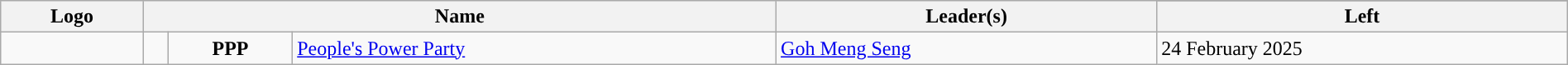<table class="wikitable" style="width:100%;">
<tr>
<th rowspan="2">Logo</th>
<th colspan="3" rowspan="2">Name</th>
<th rowspan="2">Leader(s)</th>
</tr>
<tr>
<th>Left</th>
</tr>
<tr>
<td style="text-align:center;"></td>
<td style="background:"></td>
<td style="text-align:center;"><strong>PPP</strong></td>
<td><a href='#'>People's Power Party</a></td>
<td><a href='#'>Goh Meng Seng</a></td>
<td>24 February 2025</td>
</tr>
</table>
